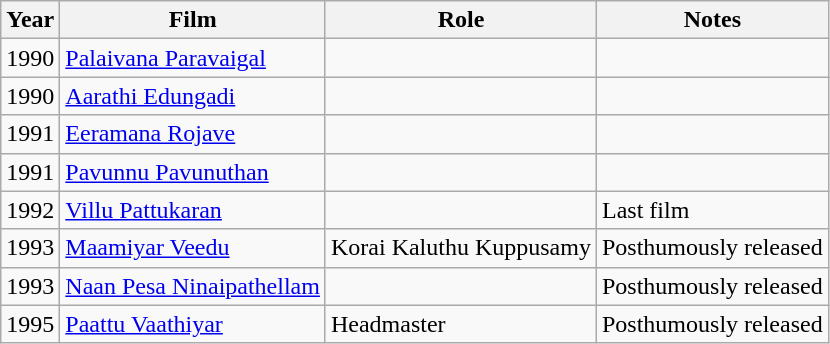<table class="wikitable sortable">
<tr>
<th>Year</th>
<th>Film</th>
<th>Role</th>
<th>Notes</th>
</tr>
<tr>
<td>1990</td>
<td><a href='#'>Palaivana Paravaigal</a></td>
<td></td>
<td></td>
</tr>
<tr>
<td>1990</td>
<td><a href='#'>Aarathi Edungadi</a></td>
<td></td>
<td></td>
</tr>
<tr>
<td>1991</td>
<td><a href='#'>Eeramana Rojave</a></td>
<td></td>
<td></td>
</tr>
<tr>
<td>1991</td>
<td><a href='#'>Pavunnu Pavunuthan</a></td>
<td></td>
<td></td>
</tr>
<tr>
<td>1992</td>
<td><a href='#'>Villu Pattukaran</a></td>
<td></td>
<td>Last film</td>
</tr>
<tr>
<td>1993</td>
<td><a href='#'>Maamiyar Veedu</a></td>
<td>Korai Kaluthu Kuppusamy</td>
<td>Posthumously released</td>
</tr>
<tr>
<td>1993</td>
<td><a href='#'>Naan Pesa Ninaipathellam</a></td>
<td></td>
<td>Posthumously released</td>
</tr>
<tr>
<td>1995</td>
<td><a href='#'>Paattu Vaathiyar</a></td>
<td>Headmaster</td>
<td>Posthumously released</td>
</tr>
</table>
